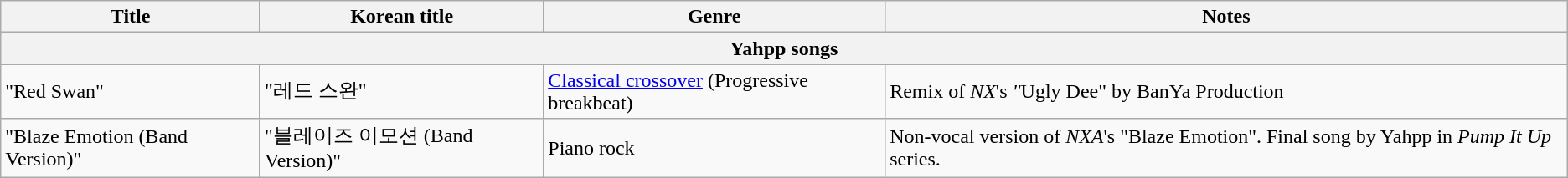<table class="wikitable">
<tr>
<th>Title</th>
<th>Korean title</th>
<th>Genre</th>
<th>Notes</th>
</tr>
<tr>
<th colspan="4">Yahpp songs</th>
</tr>
<tr>
<td>"Red Swan"</td>
<td>"레드 스완"</td>
<td><a href='#'>Classical crossover</a> (Progressive breakbeat)</td>
<td>Remix of <em>NX</em>'s <em>"</em>Ugly Dee" by BanYa Production</td>
</tr>
<tr>
<td>"Blaze Emotion (Band Version)"</td>
<td>"블레이즈 이모션 (Band Version)"</td>
<td>Piano rock</td>
<td>Non-vocal version of <em>NXA</em>'s "Blaze Emotion". Final song by Yahpp in <em>Pump It Up</em> series.</td>
</tr>
</table>
